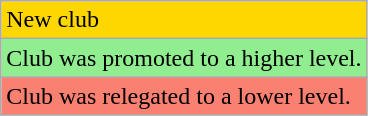<table class="wikitable">
<tr>
<td style="background:gold">New club</td>
</tr>
<tr>
<td style="background:lightgreen">Club was promoted to a higher level.</td>
</tr>
<tr>
<td style="background:salmon">Club was relegated to a lower level.</td>
</tr>
</table>
